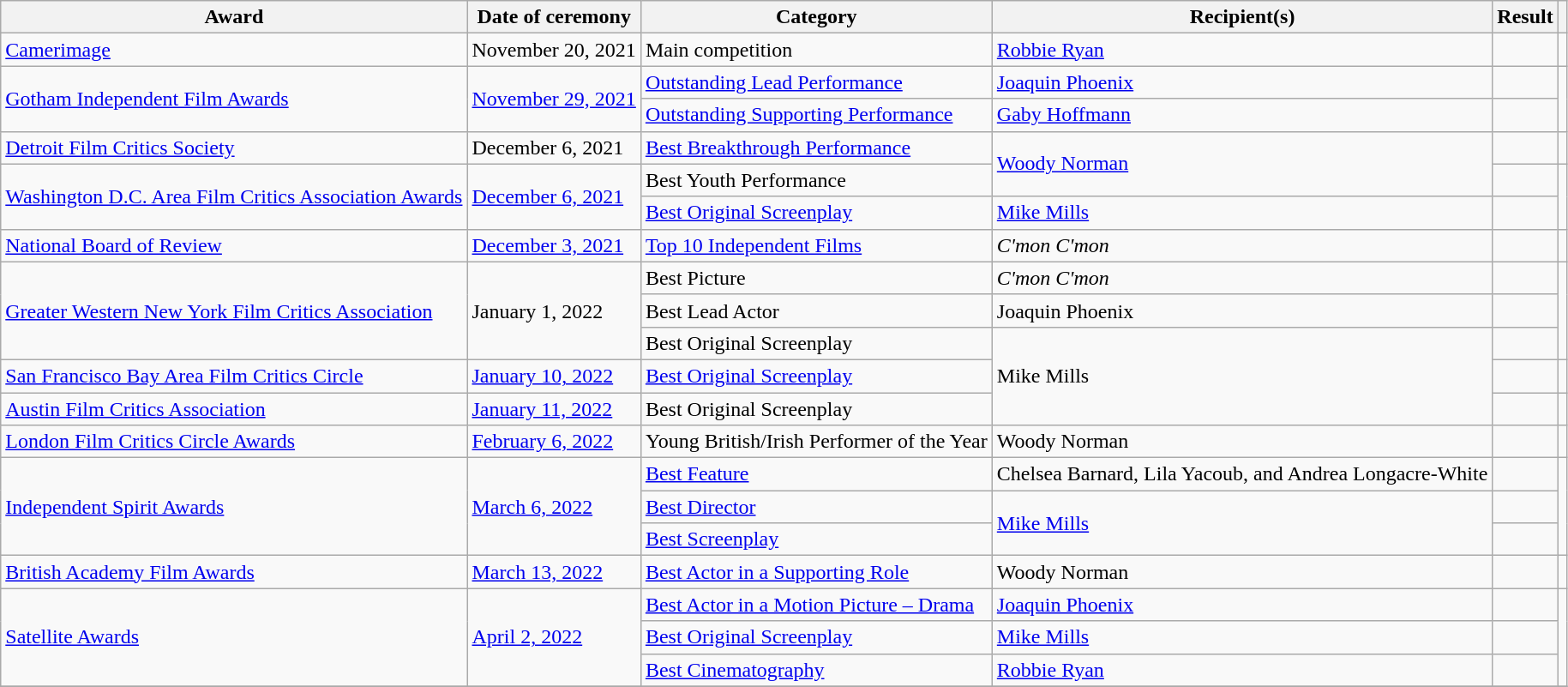<table class="wikitable plainrowheaders sortable">
<tr>
<th scope="col">Award</th>
<th scope="col">Date of ceremony</th>
<th scope="col">Category</th>
<th scope="col">Recipient(s)</th>
<th scope="col">Result</th>
<th scope="col" class="unsortable"></th>
</tr>
<tr>
<td><a href='#'>Camerimage</a></td>
<td>November 20, 2021</td>
<td>Main competition</td>
<td><a href='#'>Robbie Ryan</a></td>
<td></td>
<td></td>
</tr>
<tr>
<td rowspan="2"><a href='#'>Gotham Independent Film Awards</a></td>
<td rowspan="2"><a href='#'>November 29, 2021</a></td>
<td><a href='#'>Outstanding Lead Performance</a></td>
<td><a href='#'>Joaquin Phoenix</a></td>
<td></td>
<td rowspan="2"></td>
</tr>
<tr>
<td><a href='#'>Outstanding Supporting Performance</a></td>
<td><a href='#'>Gaby Hoffmann</a></td>
<td></td>
</tr>
<tr>
<td><a href='#'>Detroit Film Critics Society</a></td>
<td>December 6, 2021</td>
<td><a href='#'>Best Breakthrough Performance</a></td>
<td rowspan="2"><a href='#'>Woody Norman</a></td>
<td></td>
<td></td>
</tr>
<tr>
<td rowspan="2"><a href='#'>Washington D.C. Area Film Critics Association Awards</a></td>
<td rowspan="2"><a href='#'>December 6, 2021</a></td>
<td>Best Youth Performance</td>
<td></td>
<td rowspan="2"></td>
</tr>
<tr>
<td><a href='#'>Best Original Screenplay</a></td>
<td><a href='#'>Mike Mills</a></td>
<td></td>
</tr>
<tr>
<td><a href='#'>National Board of Review</a></td>
<td><a href='#'>December 3, 2021</a></td>
<td><a href='#'>Top 10 Independent Films</a></td>
<td><em>C'mon C'mon</em></td>
<td></td>
<td></td>
</tr>
<tr>
<td scope="row" rowspan="3"><a href='#'>Greater Western New York Film Critics Association</a></td>
<td rowspan="3">January 1, 2022</td>
<td>Best Picture</td>
<td><em>C'mon C'mon</em></td>
<td></td>
<td rowspan="3" align=center></td>
</tr>
<tr>
<td>Best Lead Actor</td>
<td>Joaquin Phoenix</td>
<td></td>
</tr>
<tr>
<td>Best Original Screenplay</td>
<td rowspan="3">Mike Mills</td>
<td></td>
</tr>
<tr>
<td><a href='#'>San Francisco Bay Area Film Critics Circle</a></td>
<td><a href='#'>January 10, 2022</a></td>
<td><a href='#'>Best Original Screenplay</a></td>
<td></td>
<td></td>
</tr>
<tr>
<td><a href='#'>Austin Film Critics Association</a></td>
<td><a href='#'>January 11, 2022</a></td>
<td>Best Original Screenplay</td>
<td></td>
<td></td>
</tr>
<tr>
<td><a href='#'>London Film Critics Circle Awards</a></td>
<td><a href='#'>February 6, 2022</a></td>
<td>Young British/Irish Performer of the Year</td>
<td>Woody Norman</td>
<td></td>
<td></td>
</tr>
<tr>
<td rowspan="3"><a href='#'>Independent Spirit Awards</a></td>
<td rowspan="3"><a href='#'>March 6, 2022</a></td>
<td><a href='#'>Best Feature</a></td>
<td>Chelsea Barnard, Lila Yacoub, and Andrea Longacre-White</td>
<td></td>
<td rowspan="3"></td>
</tr>
<tr>
<td><a href='#'>Best Director</a></td>
<td rowspan="2"><a href='#'>Mike Mills</a></td>
<td></td>
</tr>
<tr>
<td><a href='#'>Best Screenplay</a></td>
<td></td>
</tr>
<tr>
<td><a href='#'>British Academy Film Awards</a></td>
<td><a href='#'>March 13, 2022</a></td>
<td><a href='#'>Best Actor in a Supporting Role</a></td>
<td>Woody Norman</td>
<td></td>
<td></td>
</tr>
<tr>
<td rowspan="3"><a href='#'>Satellite Awards</a></td>
<td rowspan="3"><a href='#'>April 2, 2022</a></td>
<td><a href='#'>Best Actor in a Motion Picture – Drama</a></td>
<td><a href='#'>Joaquin Phoenix</a></td>
<td></td>
<td rowspan="3"></td>
</tr>
<tr>
<td><a href='#'>Best Original Screenplay</a></td>
<td><a href='#'>Mike Mills</a></td>
<td></td>
</tr>
<tr>
<td><a href='#'>Best Cinematography</a></td>
<td><a href='#'>Robbie Ryan</a></td>
<td></td>
</tr>
<tr>
</tr>
</table>
